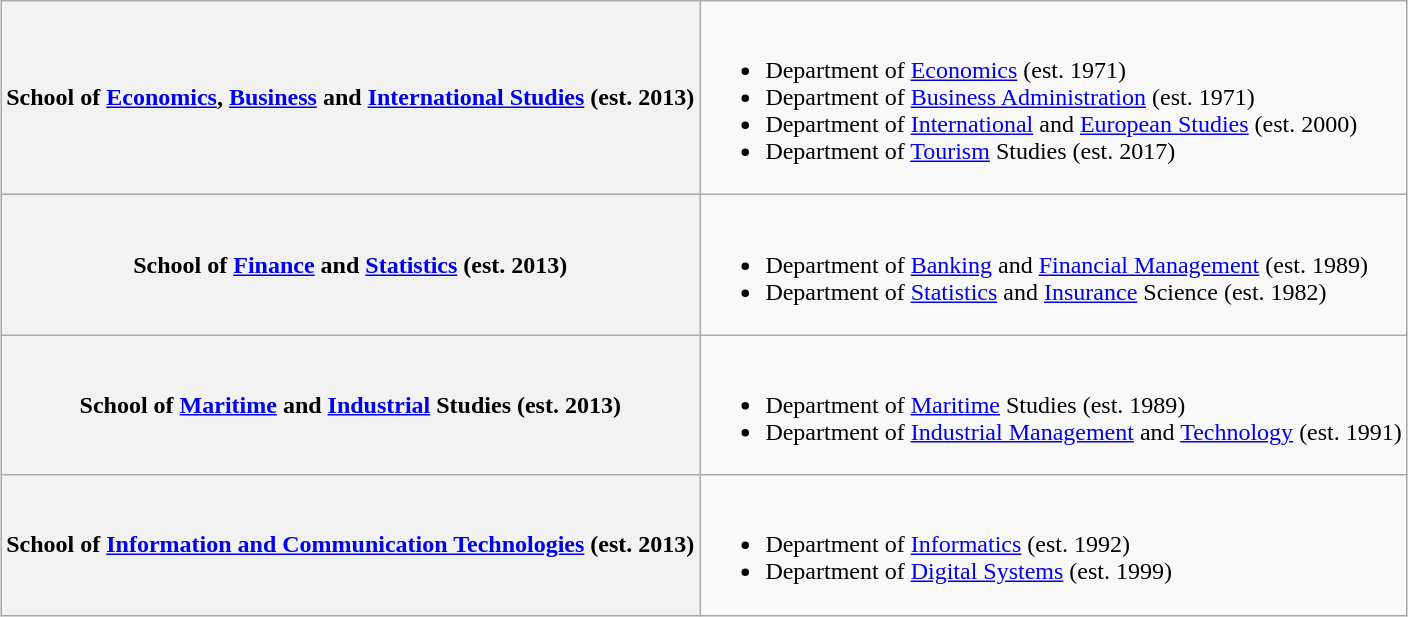<table class="wikitable" style="margin:1em auto;">
<tr>
<th>School of <a href='#'>Economics</a>, <a href='#'>Business</a> and <a href='#'>International Studies</a> (est. 2013)</th>
<td><br><ul><li>Department of <a href='#'>Economics</a> (est. 1971)</li><li>Department of <a href='#'>Business Administration</a> (est. 1971)</li><li>Department of <a href='#'>International</a> and <a href='#'>European Studies</a> (est. 2000)</li><li>Department of <a href='#'>Tourism</a> Studies (est. 2017)</li></ul></td>
</tr>
<tr>
<th>School of <a href='#'>Finance</a> and <a href='#'>Statistics</a> (est. 2013)</th>
<td><br><ul><li>Department of <a href='#'>Banking</a> and <a href='#'>Financial Management</a> (est. 1989)</li><li>Department of <a href='#'>Statistics</a> and <a href='#'>Insurance</a> Science (est. 1982)</li></ul></td>
</tr>
<tr>
<th>School of <a href='#'>Maritime</a> and <a href='#'>Industrial</a> Studies (est. 2013)</th>
<td><br><ul><li>Department of <a href='#'>Maritime</a> Studies (est. 1989)</li><li>Department of <a href='#'>Industrial Management</a> and <a href='#'>Technology</a> (est. 1991)</li></ul></td>
</tr>
<tr>
<th>School of <a href='#'>Information and Communication Technologies</a> (est. 2013)</th>
<td><br><ul><li>Department of <a href='#'>Informatics</a> (est. 1992)</li><li>Department of <a href='#'>Digital Systems</a> (est. 1999)</li></ul></td>
</tr>
</table>
